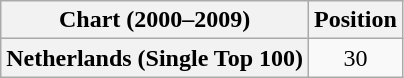<table class="wikitable plainrowheaders" style="text-align:center">
<tr>
<th>Chart (2000–2009)</th>
<th>Position</th>
</tr>
<tr>
<th scope="row">Netherlands (Single Top 100)</th>
<td>30</td>
</tr>
</table>
